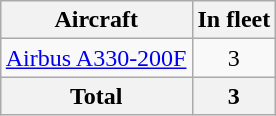<table class="wikitable" style="margin:1em auto;text-align:center">
<tr>
<th>Aircraft</th>
<th>In fleet</th>
</tr>
<tr>
<td><a href='#'>Airbus A330-200F</a></td>
<td>3</td>
</tr>
<tr>
<th>Total</th>
<th>3</th>
</tr>
</table>
